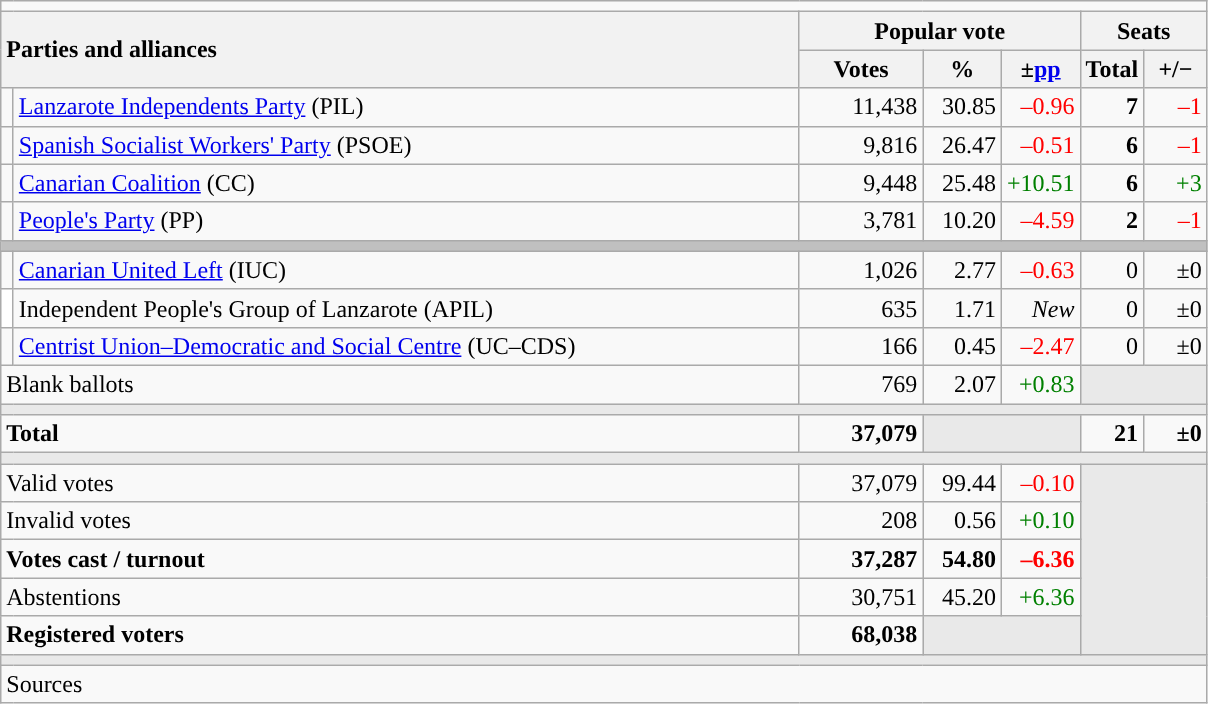<table class="wikitable" style="text-align:right;">
<tr>
<td colspan="7"></td>
</tr>
<tr>
<th style="text-align:left;" rowspan="2" colspan="2" width="525">Parties and alliances</th>
<th colspan="3">Popular vote</th>
<th colspan="2">Seats</th>
</tr>
<tr>
<th width="75">Votes</th>
<th width="45">%</th>
<th width="45">±<a href='#'>pp</a></th>
<th width="35">Total</th>
<th width="35">+/−</th>
</tr>
<tr>
<td width="1" style="color:inherit;background:"></td>
<td align="left"><a href='#'>Lanzarote Independents Party</a> (PIL)</td>
<td>11,438</td>
<td>30.85</td>
<td style="color:red;">–0.96</td>
<td><strong>7</strong></td>
<td style="color:red;">–1</td>
</tr>
<tr>
<td style="color:inherit;background:"></td>
<td align="left"><a href='#'>Spanish Socialist Workers' Party</a> (PSOE)</td>
<td>9,816</td>
<td>26.47</td>
<td style="color:red;">–0.51</td>
<td><strong>6</strong></td>
<td style="color:red;">–1</td>
</tr>
<tr>
<td style="color:inherit;background:"></td>
<td align="left"><a href='#'>Canarian Coalition</a> (CC)</td>
<td>9,448</td>
<td>25.48</td>
<td style="color:green;">+10.51</td>
<td><strong>6</strong></td>
<td style="color:green;">+3</td>
</tr>
<tr>
<td style="color:inherit;background:"></td>
<td align="left"><a href='#'>People's Party</a> (PP)</td>
<td>3,781</td>
<td>10.20</td>
<td style="color:red;">–4.59</td>
<td><strong>2</strong></td>
<td style="color:red;">–1</td>
</tr>
<tr>
<td colspan="7" bgcolor="#C0C0C0"></td>
</tr>
<tr>
<td style="color:inherit;background:"></td>
<td align="left"><a href='#'>Canarian United Left</a> (IUC)</td>
<td>1,026</td>
<td>2.77</td>
<td style="color:red;">–0.63</td>
<td>0</td>
<td>±0</td>
</tr>
<tr>
<td bgcolor="white"></td>
<td align="left">Independent People's Group of Lanzarote (APIL)</td>
<td>635</td>
<td>1.71</td>
<td><em>New</em></td>
<td>0</td>
<td>±0</td>
</tr>
<tr>
<td style="color:inherit;background:"></td>
<td align="left"><a href='#'>Centrist Union–Democratic and Social Centre</a> (UC–CDS)</td>
<td>166</td>
<td>0.45</td>
<td style="color:red;">–2.47</td>
<td>0</td>
<td>±0</td>
</tr>
<tr>
<td align="left" colspan="2">Blank ballots</td>
<td>769</td>
<td>2.07</td>
<td style="color:green;">+0.83</td>
<td bgcolor="#E9E9E9" colspan="2"></td>
</tr>
<tr>
<td colspan="7" bgcolor="#E9E9E9"></td>
</tr>
<tr style="font-weight:bold;">
<td align="left" colspan="2">Total</td>
<td>37,079</td>
<td bgcolor="#E9E9E9" colspan="2"></td>
<td>21</td>
<td>±0</td>
</tr>
<tr>
<td colspan="7" bgcolor="#E9E9E9"></td>
</tr>
<tr>
<td align="left" colspan="2">Valid votes</td>
<td>37,079</td>
<td>99.44</td>
<td style="color:red;">–0.10</td>
<td bgcolor="#E9E9E9" colspan="2" rowspan="5"></td>
</tr>
<tr>
<td align="left" colspan="2">Invalid votes</td>
<td>208</td>
<td>0.56</td>
<td style="color:green;">+0.10</td>
</tr>
<tr style="font-weight:bold;">
<td align="left" colspan="2">Votes cast / turnout</td>
<td>37,287</td>
<td>54.80</td>
<td style="color:red;">–6.36</td>
</tr>
<tr>
<td align="left" colspan="2">Abstentions</td>
<td>30,751</td>
<td>45.20</td>
<td style="color:green;">+6.36</td>
</tr>
<tr style="font-weight:bold;">
<td align="left" colspan="2">Registered voters</td>
<td>68,038</td>
<td bgcolor="#E9E9E9" colspan="2"></td>
</tr>
<tr>
<td colspan="7" bgcolor="#E9E9E9"></td>
</tr>
<tr>
<td align="left" colspan="7">Sources</td>
</tr>
</table>
